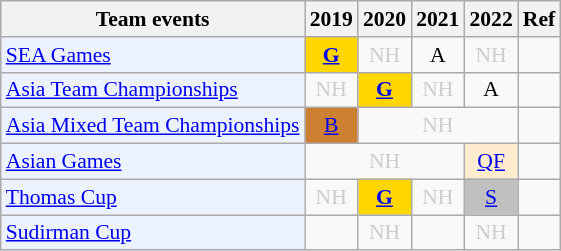<table class="wikitable" style="font-size: 90%; text-align:center">
<tr>
<th>Team events</th>
<th>2019</th>
<th>2020</th>
<th>2021</th>
<th>2022</th>
<th>Ref</th>
</tr>
<tr>
<td bgcolor="#ECF2FF"; align="left"><a href='#'>SEA Games</a></td>
<td bgcolor=gold><a href='#'><strong>G</strong></a></td>
<td style=color:#ccc>NH</td>
<td>A</td>
<td style=color:#ccc>NH</td>
<td></td>
</tr>
<tr>
<td bgcolor="#ECF2FF"; align="left"><a href='#'>Asia Team Championships</a></td>
<td style=color:#ccc>NH</td>
<td bgcolor=gold><a href='#'><strong>G</strong></a></td>
<td style=color:#ccc>NH</td>
<td>A</td>
<td></td>
</tr>
<tr>
<td bgcolor="#ECF2FF"; align="left"><a href='#'>Asia Mixed Team Championships</a></td>
<td bgcolor=CD7F32><a href='#'>B</a></td>
<td colspan="3" style=color:#ccc>NH</td>
<td></td>
</tr>
<tr>
<td bgcolor="#ECF2FF"; align="left"><a href='#'>Asian Games</a></td>
<td colspan="3" style=color:#ccc>NH</td>
<td bgcolor=FFEBCD><a href='#'>QF</a></td>
<td></td>
</tr>
<tr>
<td bgcolor="#ECF2FF"; align="left"><a href='#'>Thomas Cup</a></td>
<td style=color:#ccc>NH</td>
<td bgcolor=gold><a href='#'><strong>G</strong></a></td>
<td style=color:#ccc>NH</td>
<td bgcolor=silver><a href='#'>S</a></td>
<td></td>
</tr>
<tr>
<td bgcolor="#ECF2FF"; align="left"><a href='#'>Sudirman Cup</a></td>
<td></td>
<td style=color:#ccc>NH</td>
<td></td>
<td style=color:#ccc>NH</td>
<td></td>
</tr>
</table>
